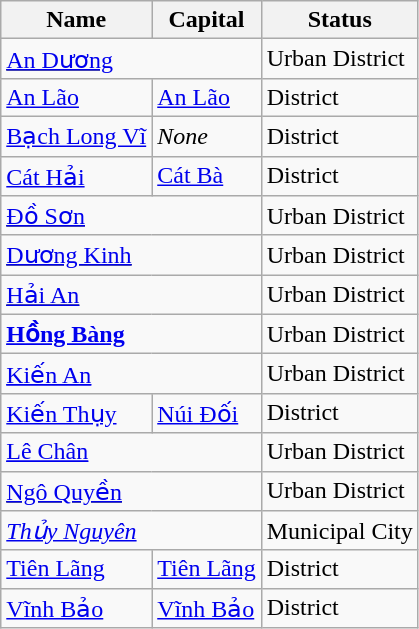<table class="wikitable sortable">
<tr>
<th>Name</th>
<th>Capital</th>
<th>Status</th>
</tr>
<tr>
<td colspan="2"><u><a href='#'>An Dương</a></u></td>
<td>Urban District</td>
</tr>
<tr>
<td><a href='#'>An Lão</a></td>
<td><a href='#'>An Lão</a></td>
<td>District</td>
</tr>
<tr>
<td><a href='#'>Bạch Long Vĩ</a></td>
<td><em>None</em></td>
<td>District</td>
</tr>
<tr>
<td><a href='#'>Cát Hải</a></td>
<td><a href='#'>Cát Bà</a></td>
<td>District</td>
</tr>
<tr>
<td colspan="2"><u><a href='#'>Đồ Sơn</a></u></td>
<td>Urban District</td>
</tr>
<tr>
<td colspan="2"><u><a href='#'>Dương Kinh</a></u></td>
<td>Urban District</td>
</tr>
<tr>
<td colspan="2"><u><a href='#'>Hải An</a></u></td>
<td>Urban District</td>
</tr>
<tr>
<td colspan="2"><a href='#'><u><strong>Hồng Bàng</strong></u></a></td>
<td>Urban District</td>
</tr>
<tr>
<td colspan="2"><a href='#'><u>Kiến An</u></a></td>
<td>Urban District</td>
</tr>
<tr>
<td><a href='#'>Kiến Thụy</a></td>
<td><a href='#'>Núi Đối</a></td>
<td>District</td>
</tr>
<tr>
<td colspan="2"><a href='#'><u>Lê Chân</u></a></td>
<td>Urban District</td>
</tr>
<tr>
<td colspan="2"><u><a href='#'>Ngô Quyền</a></u></td>
<td>Urban District</td>
</tr>
<tr>
<td colspan="2"><a href='#'><em>Thủy Nguyên</em></a></td>
<td>Municipal City</td>
</tr>
<tr>
<td><a href='#'>Tiên Lãng</a></td>
<td><a href='#'>Tiên Lãng</a></td>
<td>District</td>
</tr>
<tr>
<td><a href='#'>Vĩnh Bảo</a></td>
<td><a href='#'>Vĩnh Bảo</a></td>
<td>District</td>
</tr>
</table>
